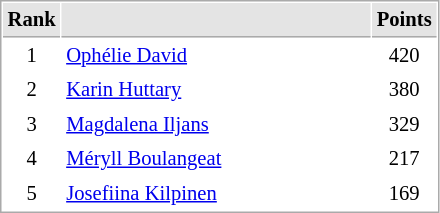<table cellspacing="1" cellpadding="3" style="border:1px solid #AAAAAA;font-size:86%">
<tr bgcolor="#E4E4E4">
<th style="border-bottom:1px solid #AAAAAA" width=10>Rank</th>
<th style="border-bottom:1px solid #AAAAAA" width=200></th>
<th style="border-bottom:1px solid #AAAAAA" width=20>Points</th>
</tr>
<tr>
<td align="center">1</td>
<td> <a href='#'>Ophélie David</a></td>
<td align=center>420</td>
</tr>
<tr>
<td align="center">2</td>
<td> <a href='#'>Karin Huttary</a></td>
<td align=center>380</td>
</tr>
<tr>
<td align="center">3</td>
<td> <a href='#'>Magdalena Iljans</a></td>
<td align=center>329</td>
</tr>
<tr>
<td align="center">4</td>
<td> <a href='#'>Méryll Boulangeat</a></td>
<td align=center>217</td>
</tr>
<tr>
<td align="center">5</td>
<td> <a href='#'>Josefiina Kilpinen</a></td>
<td align=center>169</td>
</tr>
</table>
